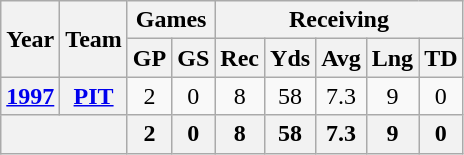<table class="wikitable" style="text-align:center">
<tr>
<th rowspan="2">Year</th>
<th rowspan="2">Team</th>
<th colspan="2">Games</th>
<th colspan="5">Receiving</th>
</tr>
<tr>
<th>GP</th>
<th>GS</th>
<th>Rec</th>
<th>Yds</th>
<th>Avg</th>
<th>Lng</th>
<th>TD</th>
</tr>
<tr>
<th><a href='#'>1997</a></th>
<th><a href='#'>PIT</a></th>
<td>2</td>
<td>0</td>
<td>8</td>
<td>58</td>
<td>7.3</td>
<td>9</td>
<td>0</td>
</tr>
<tr>
<th colspan="2"></th>
<th>2</th>
<th>0</th>
<th>8</th>
<th>58</th>
<th>7.3</th>
<th>9</th>
<th>0</th>
</tr>
</table>
